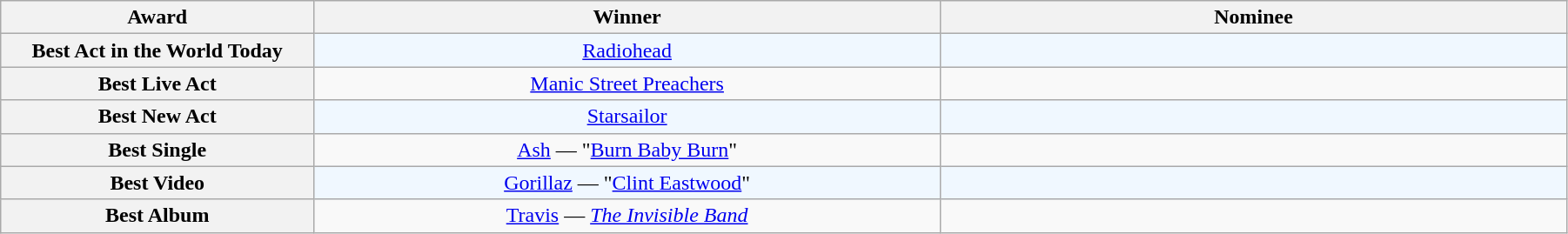<table class="wikitable" rowspan=2 style="text-align: center; width:95%;">
<tr>
<th scope="col" style="width:10%;">Award</th>
<th scope="col" style="width:20%;">Winner</th>
<th scope="col" style="width:20%;">Nominee</th>
</tr>
<tr>
<th scope="row" style="text-align:center">Best Act in the World Today</th>
<td style="background:#F0F8FF"><a href='#'>Radiohead</a></td>
<td style="background:#F0F8FF; font-size: 85%;"></td>
</tr>
<tr>
<th scope="row" style="text-align:center">Best Live Act</th>
<td><a href='#'>Manic Street Preachers</a></td>
<td style="font-size: 85%;"></td>
</tr>
<tr>
<th scope="row" style="text-align:center">Best New Act</th>
<td style="background:#F0F8FF"><a href='#'>Starsailor</a></td>
<td style="background:#F0F8FF; font-size: 85%;"></td>
</tr>
<tr>
<th scope="row" style="text-align:center">Best Single</th>
<td><a href='#'>Ash</a> — "<a href='#'>Burn Baby Burn</a>"</td>
<td style="font-size: 85%;"></td>
</tr>
<tr>
<th scope="row" style="text-align:center">Best Video</th>
<td style="background:#F0F8FF"><a href='#'>Gorillaz</a> — "<a href='#'>Clint Eastwood</a>"</td>
<td style="background:#F0F8FF; font-size: 85%;"></td>
</tr>
<tr>
<th scope="row" style="text-align:center">Best Album</th>
<td><a href='#'>Travis</a> — <em><a href='#'>The Invisible Band</a></em></td>
<td style="font-size: 85%;"></td>
</tr>
</table>
